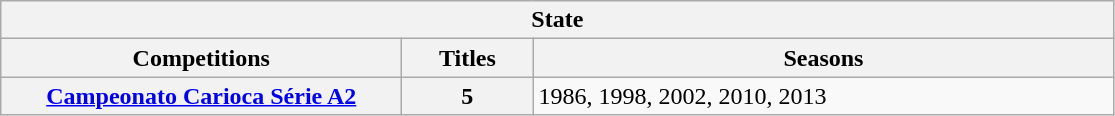<table class="wikitable">
<tr>
<th colspan="3">State</th>
</tr>
<tr>
<th style="width:260px">Competitions</th>
<th style="width:80px">Titles</th>
<th style="width:380px">Seasons</th>
</tr>
<tr>
<th style="text-align:center"><a href='#'>Campeonato Carioca Série A2</a></th>
<th style="text-align:center"><strong>5</strong></th>
<td align="left">1986, 1998, 2002, 2010, 2013</td>
</tr>
</table>
